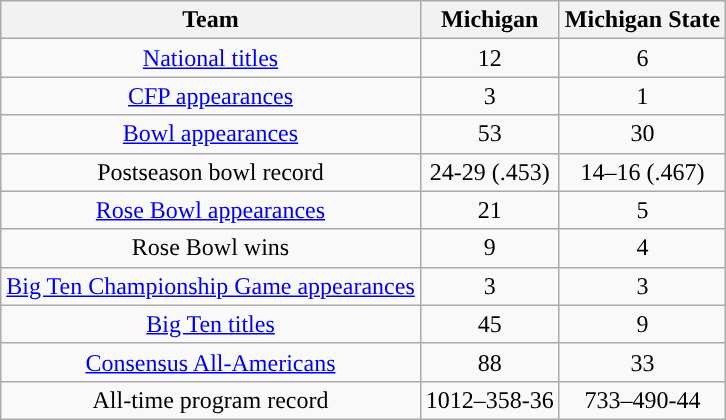<table class="wikitable" style="text-align:center;">
<tr>
<th>Team</th>
<th>Michigan</th>
<th>Michigan State</th>
</tr>
<tr>
<td><a href='#'>National titles</a></td>
<td>12</td>
<td>6</td>
</tr>
<tr>
<td><a href='#'>CFP appearances</a></td>
<td>3</td>
<td>1</td>
</tr>
<tr>
<td><a href='#'>Bowl appearances</a></td>
<td>53</td>
<td>30</td>
</tr>
<tr>
<td>Postseason bowl record</td>
<td>24-29 (.453)</td>
<td>14–16 (.467)</td>
</tr>
<tr>
<td><a href='#'>Rose Bowl appearances</a></td>
<td>21</td>
<td>5</td>
</tr>
<tr>
<td>Rose Bowl wins</td>
<td>9</td>
<td>4</td>
</tr>
<tr>
<td><a href='#'>Big Ten Championship Game appearances</a></td>
<td>3</td>
<td>3</td>
</tr>
<tr>
<td><a href='#'>Big Ten titles</a></td>
<td>45</td>
<td>9</td>
</tr>
<tr>
<td><a href='#'>Consensus All-Americans</a></td>
<td>88</td>
<td>33</td>
</tr>
<tr>
<td>All-time program record</td>
<td>1012–358-36</td>
<td>733–490-44</td>
</tr>
</table>
